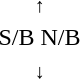<table style="text-align:center;">
<tr>
<td><small>  ↑ </small></td>
</tr>
<tr>
<td><span>S/B</span>   <span>N/B</span></td>
</tr>
<tr>
<td><small> ↓  </small></td>
</tr>
</table>
